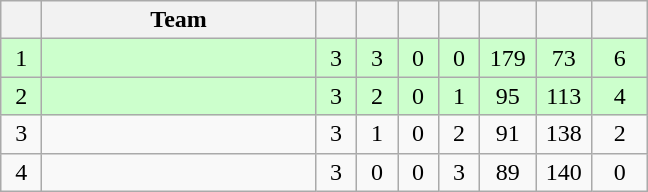<table class=wikitable style=text-align:center>
<tr>
<th width=20 abbr=Position></th>
<th width=175>Team</th>
<th width=20 abbr=Played></th>
<th width=20 abbr=Won></th>
<th width=20 abbr=Drawn></th>
<th width=20 abbr=Lost></th>
<th width=30 abbr=Goal for></th>
<th width=30 abbr=Goal against></th>
<th width=30 abbr=Points></th>
</tr>
<tr bgcolor=#CCFFCC>
<td>1</td>
<td align=left></td>
<td>3</td>
<td>3</td>
<td>0</td>
<td>0</td>
<td>179</td>
<td>73</td>
<td>6</td>
</tr>
<tr bgcolor=#CCFFCC>
<td>2</td>
<td align=left></td>
<td>3</td>
<td>2</td>
<td>0</td>
<td>1</td>
<td>95</td>
<td>113</td>
<td>4</td>
</tr>
<tr>
<td>3</td>
<td align=left></td>
<td>3</td>
<td>1</td>
<td>0</td>
<td>2</td>
<td>91</td>
<td>138</td>
<td>2</td>
</tr>
<tr>
<td>4</td>
<td align=left></td>
<td>3</td>
<td>0</td>
<td>0</td>
<td>3</td>
<td>89</td>
<td>140</td>
<td>0</td>
</tr>
</table>
